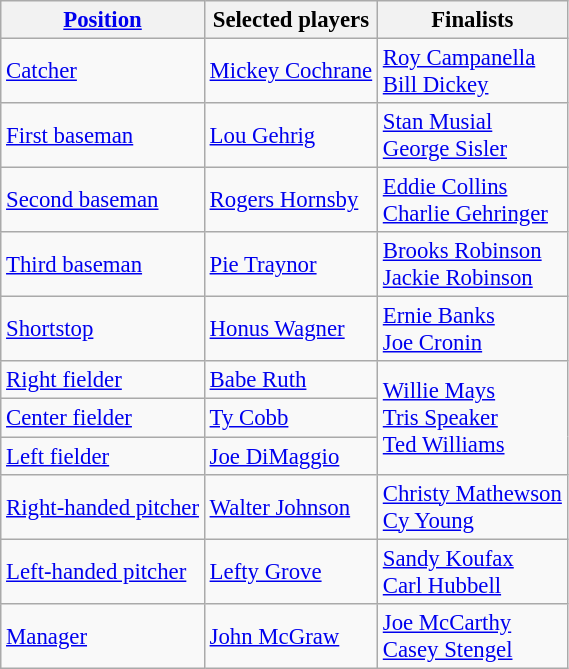<table class="wikitable sortable" style="font-size: 95%;">
<tr style="white-space: nowrap;">
<th><a href='#'>Position</a></th>
<th>Selected players</th>
<th>Finalists</th>
</tr>
<tr>
<td><a href='#'>Catcher</a></td>
<td><a href='#'>Mickey Cochrane</a></td>
<td><a href='#'>Roy Campanella</a><br><a href='#'>Bill Dickey</a></td>
</tr>
<tr>
<td><a href='#'>First baseman</a></td>
<td><a href='#'>Lou Gehrig</a></td>
<td><a href='#'>Stan Musial</a><br><a href='#'>George Sisler</a></td>
</tr>
<tr>
<td><a href='#'>Second baseman</a></td>
<td><a href='#'>Rogers Hornsby</a></td>
<td><a href='#'>Eddie Collins</a><br><a href='#'>Charlie Gehringer</a></td>
</tr>
<tr>
<td><a href='#'>Third baseman</a></td>
<td><a href='#'>Pie Traynor</a></td>
<td><a href='#'>Brooks Robinson</a><br><a href='#'>Jackie Robinson</a></td>
</tr>
<tr>
<td><a href='#'>Shortstop</a></td>
<td><a href='#'>Honus Wagner</a></td>
<td><a href='#'>Ernie Banks</a><br><a href='#'>Joe Cronin</a></td>
</tr>
<tr>
<td><a href='#'>Right fielder</a></td>
<td><a href='#'>Babe Ruth</a></td>
<td rowspan="3"><a href='#'>Willie Mays</a><br><a href='#'>Tris Speaker</a><br><a href='#'>Ted Williams</a></td>
</tr>
<tr>
<td><a href='#'>Center fielder</a></td>
<td><a href='#'>Ty Cobb</a></td>
</tr>
<tr>
<td><a href='#'>Left fielder</a></td>
<td><a href='#'>Joe DiMaggio</a></td>
</tr>
<tr>
<td><a href='#'>Right-handed pitcher</a></td>
<td><a href='#'>Walter Johnson</a></td>
<td><a href='#'>Christy Mathewson</a><br><a href='#'>Cy Young</a></td>
</tr>
<tr>
<td><a href='#'>Left-handed pitcher</a></td>
<td><a href='#'>Lefty Grove</a></td>
<td><a href='#'>Sandy Koufax</a><br><a href='#'>Carl Hubbell</a></td>
</tr>
<tr>
<td><a href='#'>Manager</a></td>
<td><a href='#'>John McGraw</a></td>
<td><a href='#'>Joe McCarthy</a><br><a href='#'>Casey Stengel</a></td>
</tr>
</table>
